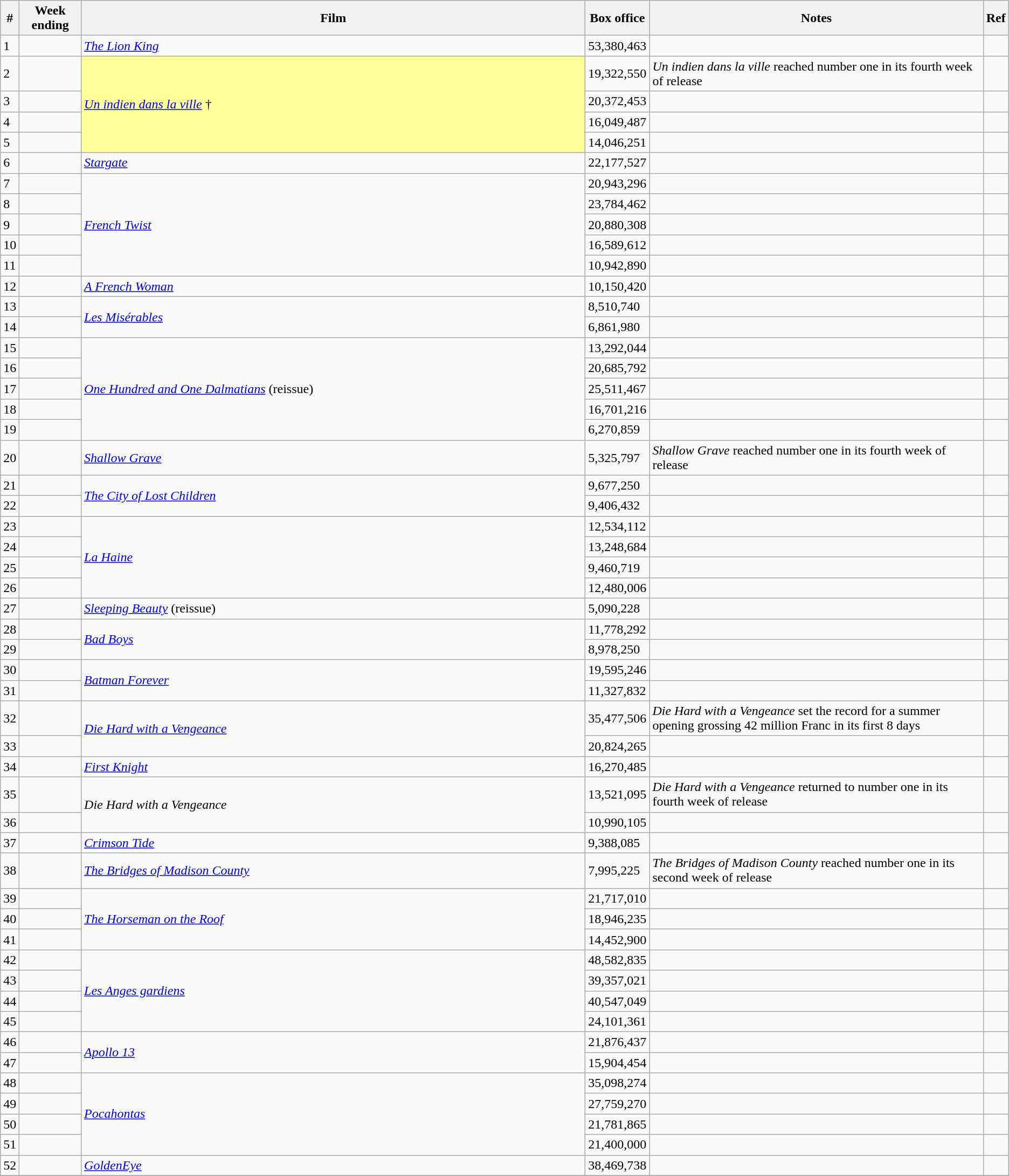<table class="wikitable sortable">
<tr>
<th abbr="Week">#</th>
<th abbr="Date">Week ending</th>
<th width="50%">Film</th>
<th abbr="Box Office">Box office</th>
<th>Notes</th>
<th>Ref</th>
</tr>
<tr>
<td>1</td>
<td></td>
<td><em><a href='#'>The Lion King</a></em></td>
<td>53,380,463</td>
<td></td>
<td></td>
</tr>
<tr>
<td>2</td>
<td></td>
<td rowspan="4" style="background-color:#FFFF99"><em><a href='#'>Un indien dans la ville</a></em> †</td>
<td>19,322,550</td>
<td><em>Un indien dans la ville</em> reached number one in its fourth week of release</td>
<td></td>
</tr>
<tr>
<td>3</td>
<td></td>
<td>20,372,453</td>
<td></td>
<td></td>
</tr>
<tr>
<td>4</td>
<td></td>
<td>16,049,487</td>
<td></td>
<td></td>
</tr>
<tr>
<td>5</td>
<td></td>
<td>14,046,251</td>
<td></td>
<td></td>
</tr>
<tr>
<td>6</td>
<td></td>
<td><em><a href='#'>Stargate</a></em></td>
<td>22,177,527</td>
<td></td>
<td></td>
</tr>
<tr>
<td>7</td>
<td></td>
<td rowspan="5"><em><a href='#'>French Twist</a></em></td>
<td>20,943,296</td>
<td></td>
<td></td>
</tr>
<tr>
<td>8</td>
<td></td>
<td>23,784,462</td>
<td></td>
<td></td>
</tr>
<tr>
<td>9</td>
<td></td>
<td>20,880,308</td>
<td></td>
<td></td>
</tr>
<tr>
<td>10</td>
<td></td>
<td>16,589,612</td>
<td></td>
<td></td>
</tr>
<tr>
<td>11</td>
<td></td>
<td>10,942,890</td>
<td></td>
<td></td>
</tr>
<tr>
<td>12</td>
<td></td>
<td><em><a href='#'>A French Woman</a></em></td>
<td>10,150,420</td>
<td></td>
<td></td>
</tr>
<tr>
<td>13</td>
<td></td>
<td rowspan="2"><em><a href='#'>Les Misérables</a></em></td>
<td>8,510,740</td>
<td></td>
<td></td>
</tr>
<tr>
<td>14</td>
<td></td>
<td>6,861,980</td>
<td></td>
<td></td>
</tr>
<tr>
<td>15</td>
<td></td>
<td rowspan="5"><em><a href='#'>One Hundred and One Dalmatians</a></em> (reissue)</td>
<td>13,292,044</td>
<td></td>
<td></td>
</tr>
<tr>
<td>16</td>
<td></td>
<td>20,685,792</td>
<td></td>
<td></td>
</tr>
<tr>
<td>17</td>
<td></td>
<td>25,511,467</td>
<td></td>
<td></td>
</tr>
<tr>
<td>18</td>
<td></td>
<td>16,701,216</td>
<td></td>
<td></td>
</tr>
<tr>
<td>19</td>
<td></td>
<td>6,270,859</td>
<td></td>
<td></td>
</tr>
<tr>
<td>20</td>
<td></td>
<td><em><a href='#'>Shallow Grave</a></em></td>
<td>5,325,797</td>
<td><em>Shallow Grave</em> reached number one in its fourth week of release</td>
<td></td>
</tr>
<tr>
<td>21</td>
<td></td>
<td rowspan="2"><em><a href='#'>The City of Lost Children</a></em></td>
<td>9,677,250</td>
<td></td>
<td></td>
</tr>
<tr>
<td>22</td>
<td></td>
<td>9,406,432</td>
<td></td>
<td></td>
</tr>
<tr>
<td>23</td>
<td></td>
<td rowspan="4"><em><a href='#'>La Haine</a></em></td>
<td>12,534,112</td>
<td></td>
<td></td>
</tr>
<tr>
<td>24</td>
<td></td>
<td>13,248,684</td>
<td></td>
<td></td>
</tr>
<tr>
<td>25</td>
<td></td>
<td>9,460,719</td>
<td></td>
<td></td>
</tr>
<tr>
<td>26</td>
<td></td>
<td>12,480,006</td>
<td></td>
<td></td>
</tr>
<tr>
<td>27</td>
<td></td>
<td><em><a href='#'>Sleeping Beauty</a></em> (reissue)</td>
<td>5,090,228</td>
<td></td>
<td></td>
</tr>
<tr>
<td>28</td>
<td></td>
<td rowspan="2"><em><a href='#'>Bad Boys</a></em></td>
<td>11,778,292</td>
<td></td>
<td></td>
</tr>
<tr>
<td>29</td>
<td></td>
<td>8,978,250</td>
<td></td>
<td></td>
</tr>
<tr>
<td>30</td>
<td></td>
<td rowspan="2"><em><a href='#'>Batman Forever</a></em></td>
<td>19,595,246</td>
<td></td>
<td></td>
</tr>
<tr>
<td>31</td>
<td></td>
<td>11,327,832</td>
<td></td>
<td></td>
</tr>
<tr>
<td>32</td>
<td></td>
<td rowspan="2"><em><a href='#'>Die Hard with a Vengeance</a></em></td>
<td>35,477,506</td>
<td><em>Die Hard with a Vengeance</em> set the record for a summer opening grossing 42 million Franc in its first 8 days</td>
<td></td>
</tr>
<tr>
<td>33</td>
<td></td>
<td>20,824,265</td>
<td></td>
<td></td>
</tr>
<tr>
<td>34</td>
<td></td>
<td><em><a href='#'>First Knight</a></em></td>
<td>16,270,485</td>
<td></td>
<td></td>
</tr>
<tr>
<td>35</td>
<td></td>
<td rowspan="2"><em>Die Hard with a Vengeance</em></td>
<td>13,521,095</td>
<td><em>Die Hard with a Vengeance</em> returned to number one in its fourth week of release</td>
<td></td>
</tr>
<tr>
<td>36</td>
<td></td>
<td>10,990,105</td>
<td></td>
<td></td>
</tr>
<tr>
<td>37</td>
<td></td>
<td><em><a href='#'>Crimson Tide</a></em></td>
<td>9,388,085</td>
<td></td>
<td></td>
</tr>
<tr>
<td>38</td>
<td></td>
<td><em><a href='#'>The Bridges of Madison County</a></em></td>
<td>7,995,225</td>
<td><em>The Bridges of Madison County</em> reached number one in its second week of release</td>
<td></td>
</tr>
<tr>
<td>39</td>
<td></td>
<td rowspan="3"><em><a href='#'>The Horseman on the Roof</a></em></td>
<td>21,717,010</td>
<td></td>
<td></td>
</tr>
<tr>
<td>40</td>
<td></td>
<td>18,946,235</td>
<td></td>
<td></td>
</tr>
<tr>
<td>41</td>
<td></td>
<td>14,452,900</td>
<td></td>
<td></td>
</tr>
<tr>
<td>42</td>
<td></td>
<td rowspan="4"><em><a href='#'>Les Anges gardiens</a></em></td>
<td>48,582,835</td>
<td></td>
<td></td>
</tr>
<tr>
<td>43</td>
<td></td>
<td>39,357,021</td>
<td></td>
<td></td>
</tr>
<tr>
<td>44</td>
<td></td>
<td>40,547,049</td>
<td></td>
<td></td>
</tr>
<tr>
<td>45</td>
<td></td>
<td>24,101,361</td>
<td></td>
<td></td>
</tr>
<tr>
<td>46</td>
<td></td>
<td rowspan="2"><em><a href='#'>Apollo 13</a></em></td>
<td>21,876,437</td>
<td></td>
<td></td>
</tr>
<tr>
<td>47</td>
<td></td>
<td>15,904,454</td>
<td></td>
<td></td>
</tr>
<tr>
<td>48</td>
<td></td>
<td rowspan="4"><em><a href='#'>Pocahontas</a></em></td>
<td>35,098,274</td>
<td></td>
<td></td>
</tr>
<tr>
<td>49</td>
<td></td>
<td>27,759,270</td>
<td></td>
<td></td>
</tr>
<tr>
<td>50</td>
<td></td>
<td>21,781,865</td>
<td></td>
<td></td>
</tr>
<tr>
<td>51</td>
<td></td>
<td>21,400,000</td>
<td></td>
<td></td>
</tr>
<tr>
<td>52</td>
<td></td>
<td><em><a href='#'>GoldenEye</a></em></td>
<td>38,469,738</td>
<td></td>
<td></td>
</tr>
<tr>
</tr>
</table>
